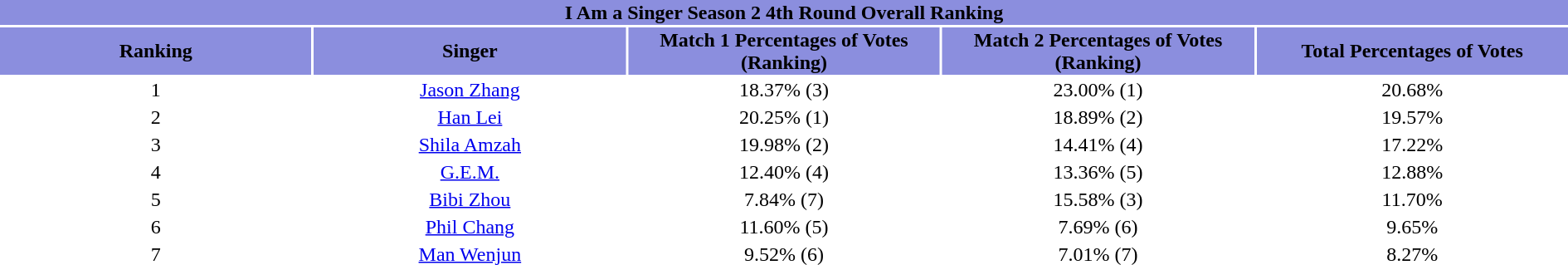<table class="wikitalble" width="100%" style="text-align:center">
<tr align=center style="background:#8B8EDE">
<td colspan="5"><div><strong>I Am a Singer Season 2 4th Round Overall Ranking</strong></div></td>
</tr>
<tr align=center style="background:#8B8EDE">
<td style="width:10%"><strong>Ranking</strong></td>
<td style="width:10%"><strong>Singer</strong></td>
<td style="width:10%"><strong>Match 1 Percentages of Votes (Ranking)</strong></td>
<td style="width:10%"><strong>Match 2 Percentages of Votes (Ranking)</strong></td>
<td style="width:10%"><strong>Total Percentages of Votes</strong></td>
</tr>
<tr>
<td>1</td>
<td><a href='#'>Jason Zhang</a></td>
<td>18.37% (3) </td>
<td>23.00% (1)</td>
<td>20.68%</td>
</tr>
<tr>
<td>2</td>
<td><a href='#'>Han Lei</a></td>
<td>20.25% (1) </td>
<td>18.89% (2)</td>
<td>19.57%</td>
</tr>
<tr>
<td>3</td>
<td><a href='#'>Shila Amzah</a></td>
<td>19.98% (2) </td>
<td>14.41% (4)</td>
<td>17.22%</td>
</tr>
<tr>
<td>4</td>
<td><a href='#'>G.E.M.</a></td>
<td>12.40% (4) </td>
<td>13.36% (5)</td>
<td>12.88%</td>
</tr>
<tr>
<td>5</td>
<td><a href='#'>Bibi Zhou</a></td>
<td>7.84% (7) </td>
<td>15.58% (3)</td>
<td>11.70%</td>
</tr>
<tr>
<td>6</td>
<td><a href='#'>Phil Chang</a></td>
<td>11.60% (5) </td>
<td>7.69% (6)</td>
<td>9.65%</td>
</tr>
<tr>
<td>7</td>
<td><a href='#'>Man Wenjun</a></td>
<td>9.52% (6) </td>
<td>7.01% (7)</td>
<td>8.27%</td>
</tr>
</table>
